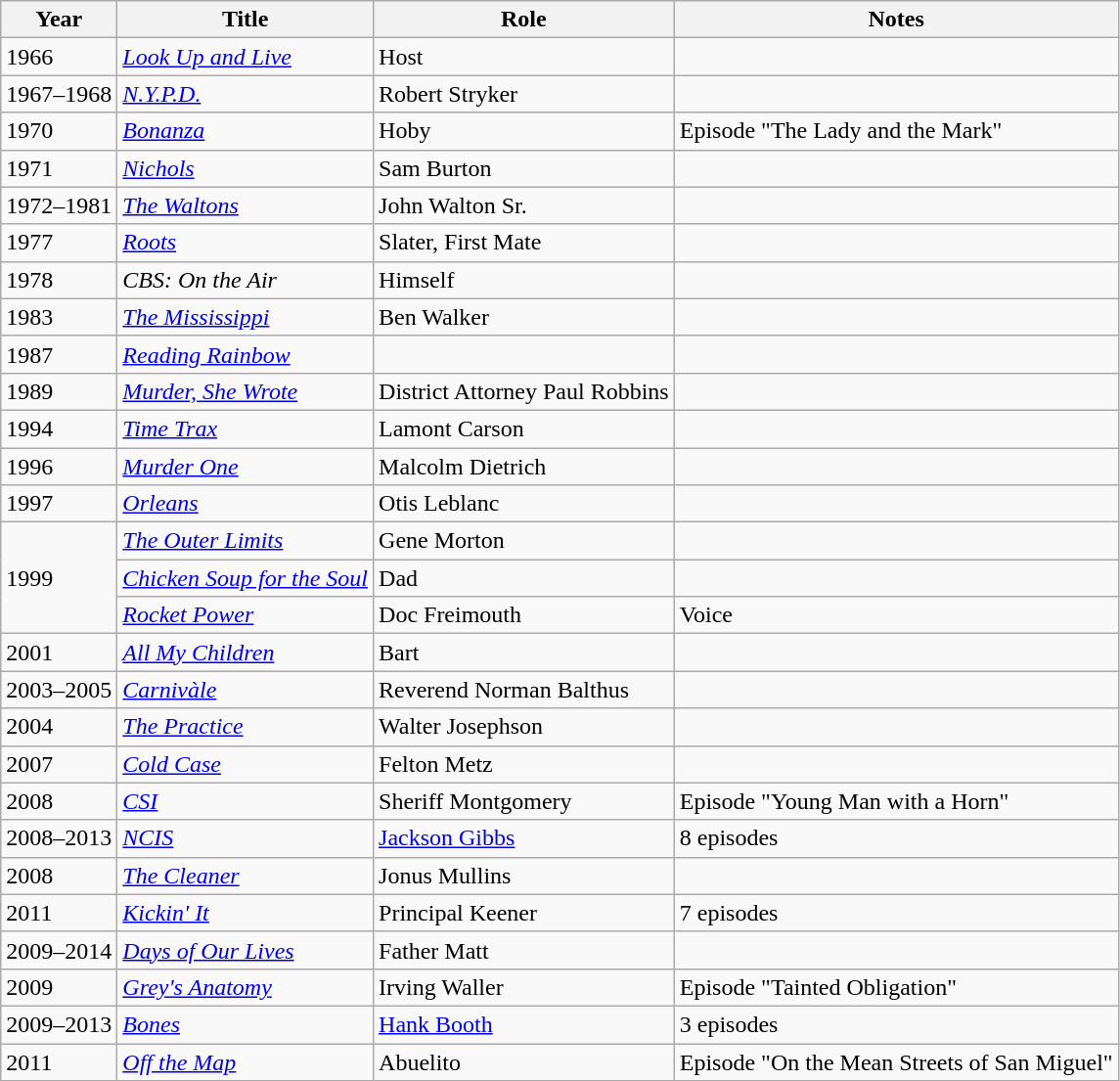<table class="wikitable">
<tr>
<th>Year</th>
<th>Title</th>
<th>Role</th>
<th>Notes</th>
</tr>
<tr>
<td>1966</td>
<td><em><a href='#'>Look Up and Live</a></em></td>
<td>Host</td>
<td></td>
</tr>
<tr>
<td>1967–1968</td>
<td><em><a href='#'>N.Y.P.D.</a></em></td>
<td>Robert Stryker</td>
<td></td>
</tr>
<tr>
<td>1970</td>
<td><em><a href='#'>Bonanza</a></em></td>
<td>Hoby</td>
<td>Episode "The Lady and the Mark"</td>
</tr>
<tr>
<td>1971</td>
<td><em><a href='#'>Nichols</a></em></td>
<td>Sam Burton</td>
<td></td>
</tr>
<tr>
<td>1972–1981</td>
<td><em><a href='#'>The Waltons</a></em></td>
<td>John Walton Sr.</td>
<td></td>
</tr>
<tr>
<td>1977</td>
<td><em><a href='#'>Roots</a></em></td>
<td>Slater, First Mate</td>
<td></td>
</tr>
<tr>
<td>1978</td>
<td><em>CBS: On the Air</em></td>
<td>Himself</td>
<td></td>
</tr>
<tr>
<td>1983</td>
<td><em><a href='#'>The Mississippi</a></em></td>
<td>Ben Walker</td>
<td></td>
</tr>
<tr>
<td>1987</td>
<td><em><a href='#'>Reading Rainbow</a></em></td>
<td></td>
<td></td>
</tr>
<tr>
<td>1989</td>
<td><em><a href='#'>Murder, She Wrote</a></em></td>
<td>District Attorney Paul Robbins</td>
<td></td>
</tr>
<tr>
<td>1994</td>
<td><em><a href='#'>Time Trax</a></em></td>
<td>Lamont Carson</td>
<td></td>
</tr>
<tr>
<td>1996</td>
<td><em><a href='#'>Murder One</a></em></td>
<td>Malcolm Dietrich</td>
<td></td>
</tr>
<tr>
<td>1997</td>
<td><em><a href='#'>Orleans</a></em></td>
<td>Otis Leblanc</td>
<td></td>
</tr>
<tr>
<td rowspan=3>1999</td>
<td><em><a href='#'>The Outer Limits</a></em></td>
<td>Gene Morton</td>
<td></td>
</tr>
<tr>
<td><em><a href='#'>Chicken Soup for the Soul</a></em></td>
<td>Dad</td>
<td></td>
</tr>
<tr>
<td><em><a href='#'>Rocket Power</a></em></td>
<td>Doc Freimouth</td>
<td>Voice</td>
</tr>
<tr>
<td>2001</td>
<td><em><a href='#'>All My Children</a></em></td>
<td>Bart</td>
<td></td>
</tr>
<tr>
<td>2003–2005</td>
<td><em><a href='#'>Carnivàle</a></em></td>
<td>Reverend Norman Balthus</td>
<td></td>
</tr>
<tr>
<td>2004</td>
<td><em><a href='#'>The Practice</a></em></td>
<td>Walter Josephson</td>
<td></td>
</tr>
<tr>
<td>2007</td>
<td><em><a href='#'>Cold Case</a></em></td>
<td>Felton Metz</td>
<td></td>
</tr>
<tr>
<td>2008</td>
<td><em><a href='#'>CSI</a></em></td>
<td>Sheriff Montgomery</td>
<td>Episode "Young Man with a Horn"</td>
</tr>
<tr>
<td>2008–2013</td>
<td><em><a href='#'>NCIS</a></em></td>
<td><a href='#'>Jackson Gibbs</a></td>
<td>8 episodes</td>
</tr>
<tr>
<td>2008</td>
<td><em><a href='#'>The Cleaner</a></em></td>
<td>Jonus Mullins</td>
<td></td>
</tr>
<tr>
<td>2011</td>
<td><em><a href='#'>Kickin' It</a></em></td>
<td>Principal Keener</td>
<td>7 episodes</td>
</tr>
<tr>
<td>2009–2014</td>
<td><em><a href='#'>Days of Our Lives</a></em></td>
<td>Father Matt</td>
<td></td>
</tr>
<tr>
<td>2009</td>
<td><em><a href='#'>Grey's Anatomy</a></em></td>
<td>Irving Waller</td>
<td>Episode "Tainted Obligation"</td>
</tr>
<tr>
<td>2009–2013</td>
<td><em><a href='#'>Bones</a></em></td>
<td><a href='#'>Hank Booth</a></td>
<td>3 episodes</td>
</tr>
<tr>
<td>2011</td>
<td><em><a href='#'>Off the Map</a></em></td>
<td>Abuelito</td>
<td>Episode "On the Mean Streets of San Miguel"</td>
</tr>
</table>
